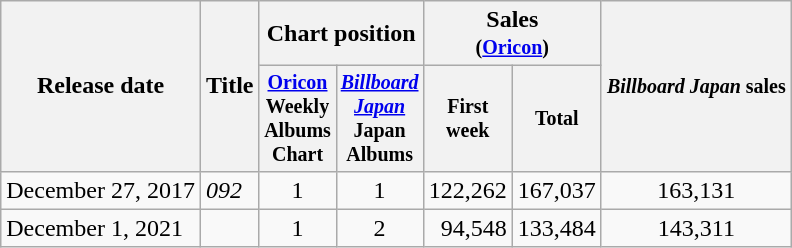<table class="wikitable" style="text-align:center">
<tr>
<th rowspan="2">Release date</th>
<th rowspan="2">Title</th>
<th colspan="2">Chart position</th>
<th colspan="2">Sales<br><small>(<a href='#'>Oricon</a>)</small></th>
<th rowspan="2"><small><em>Billboard Japan</em> sales</small></th>
</tr>
<tr style="font-size:smaller;">
<th style="width:45px;"><a href='#'>Oricon</a><br>Weekly<br>Albums<br>Chart<br></th>
<th style="width:45px;"><em><a href='#'>Billboard Japan</a></em><br>Japan Albums<br></th>
<th>First<br>week</th>
<th>Total</th>
</tr>
<tr>
<td align="left">December 27, 2017</td>
<td align="left"><em>092</em></td>
<td>1</td>
<td>1</td>
<td align="right">122,262</td>
<td align="right">167,037</td>
<td align="center">163,131</td>
</tr>
<tr>
<td align="left">December 1, 2021</td>
<td align="left"></td>
<td>1</td>
<td>2</td>
<td align="right">94,548</td>
<td align="center">133,484 </td>
<td align="center">143,311 </td>
</tr>
</table>
